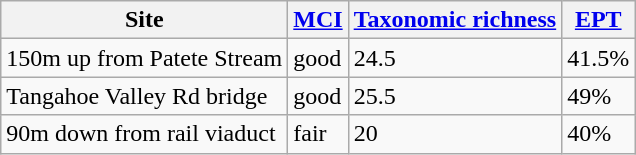<table class="wikitable">
<tr>
<th>Site</th>
<th><a href='#'>MCI</a></th>
<th><a href='#'>Taxonomic richness</a></th>
<th><a href='#'>EPT</a></th>
</tr>
<tr>
<td>150m up from Patete Stream</td>
<td>good</td>
<td>24.5</td>
<td>41.5%</td>
</tr>
<tr>
<td>Tangahoe Valley Rd bridge</td>
<td>good</td>
<td>25.5</td>
<td>49%</td>
</tr>
<tr>
<td>90m down from rail viaduct</td>
<td>fair</td>
<td>20</td>
<td>40%</td>
</tr>
</table>
